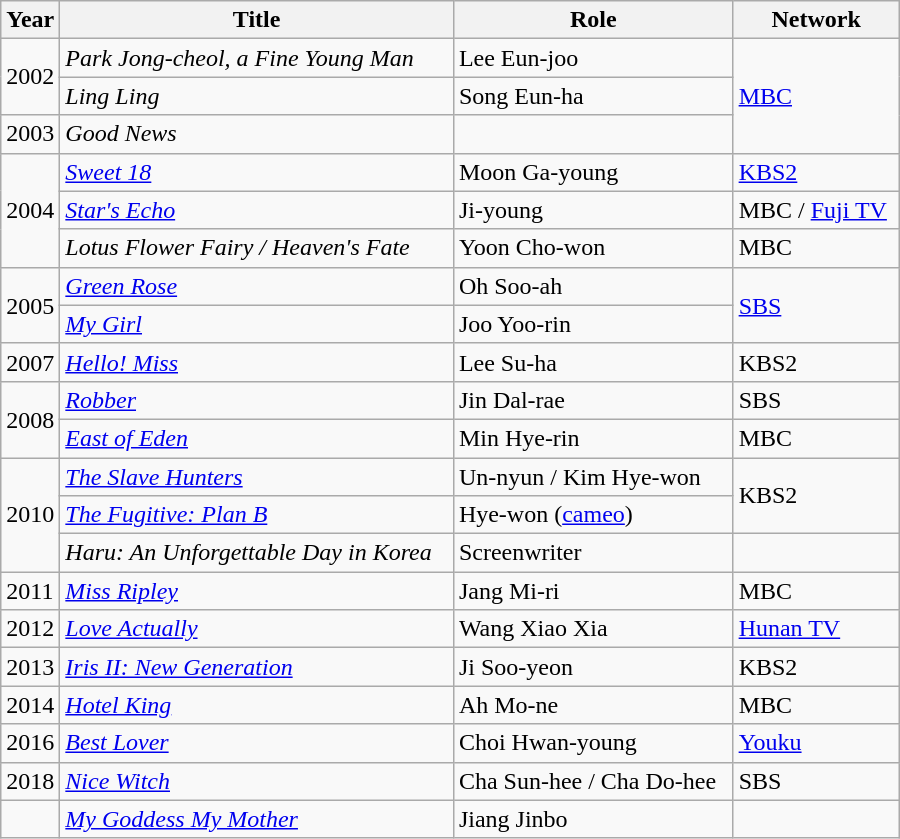<table class="wikitable sortable" style="width:600px">
<tr>
<th width=10>Year</th>
<th>Title</th>
<th>Role</th>
<th>Network</th>
</tr>
<tr>
<td rowspan="2">2002</td>
<td><em>Park Jong-cheol, a Fine Young Man</em></td>
<td>Lee Eun-joo</td>
<td rowspan="3"><a href='#'>MBC</a></td>
</tr>
<tr>
<td><em>Ling Ling</em></td>
<td>Song Eun-ha</td>
</tr>
<tr>
<td>2003</td>
<td><em>Good News</em></td>
<td></td>
</tr>
<tr>
<td rowspan="3">2004</td>
<td><em><a href='#'>Sweet 18</a></em></td>
<td>Moon Ga-young</td>
<td><a href='#'>KBS2</a></td>
</tr>
<tr>
<td><em><a href='#'>Star's Echo</a></em></td>
<td>Ji-young</td>
<td>MBC / <a href='#'>Fuji TV</a></td>
</tr>
<tr>
<td><em>Lotus Flower Fairy / Heaven's Fate</em></td>
<td>Yoon Cho-won</td>
<td>MBC</td>
</tr>
<tr>
<td rowspan="2">2005</td>
<td><em><a href='#'>Green Rose</a></em></td>
<td>Oh Soo-ah</td>
<td rowspan="2"><a href='#'>SBS</a></td>
</tr>
<tr>
<td><em><a href='#'>My Girl</a></em></td>
<td>Joo Yoo-rin</td>
</tr>
<tr>
<td>2007</td>
<td><em><a href='#'>Hello! Miss</a></em></td>
<td>Lee Su-ha</td>
<td>KBS2</td>
</tr>
<tr>
<td rowspan="2">2008</td>
<td><em><a href='#'>Robber</a></em></td>
<td>Jin Dal-rae</td>
<td>SBS</td>
</tr>
<tr>
<td><em><a href='#'>East of Eden</a></em></td>
<td>Min Hye-rin</td>
<td>MBC</td>
</tr>
<tr>
<td rowspan="3">2010</td>
<td><em><a href='#'>The Slave Hunters</a></em></td>
<td>Un-nyun / Kim Hye-won</td>
<td rowspan="2">KBS2</td>
</tr>
<tr>
<td><em><a href='#'>The Fugitive: Plan B</a></em></td>
<td>Hye-won (<a href='#'>cameo</a>)</td>
</tr>
<tr>
<td><em>Haru: An Unforgettable Day in Korea</em></td>
<td>Screenwriter</td>
<td></td>
</tr>
<tr>
<td>2011</td>
<td><em><a href='#'>Miss Ripley</a></em></td>
<td>Jang Mi-ri</td>
<td>MBC</td>
</tr>
<tr>
<td>2012</td>
<td><em><a href='#'>Love Actually</a></em></td>
<td>Wang Xiao Xia</td>
<td><a href='#'>Hunan TV</a></td>
</tr>
<tr>
<td>2013</td>
<td><em><a href='#'>Iris II: New Generation</a></em></td>
<td>Ji Soo-yeon</td>
<td>KBS2</td>
</tr>
<tr>
<td>2014</td>
<td><em><a href='#'>Hotel King</a></em></td>
<td>Ah Mo-ne</td>
<td>MBC</td>
</tr>
<tr>
<td>2016</td>
<td><em><a href='#'>Best Lover</a></em></td>
<td>Choi Hwan-young</td>
<td><a href='#'>Youku</a></td>
</tr>
<tr>
<td>2018</td>
<td><em><a href='#'>Nice Witch</a></em></td>
<td>Cha Sun-hee / Cha Do-hee</td>
<td>SBS</td>
</tr>
<tr>
<td></td>
<td><em><a href='#'>My Goddess My Mother</a></em></td>
<td>Jiang Jinbo</td>
<td></td>
</tr>
</table>
